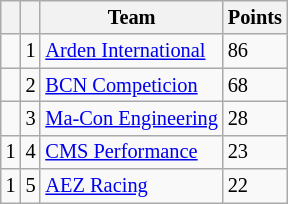<table class="wikitable" style="font-size: 85%;">
<tr>
<th></th>
<th></th>
<th>Team</th>
<th>Points</th>
</tr>
<tr>
<td align="left"></td>
<td align="center">1</td>
<td> <a href='#'>Arden International</a></td>
<td>86</td>
</tr>
<tr>
<td align="left"></td>
<td align="center">2</td>
<td> <a href='#'>BCN Competicion</a></td>
<td>68</td>
</tr>
<tr>
<td align="left"></td>
<td align="center">3</td>
<td> <a href='#'>Ma-Con Engineering</a></td>
<td>28</td>
</tr>
<tr>
<td align="left"> 1</td>
<td align="center">4</td>
<td> <a href='#'>CMS Performance</a></td>
<td>23</td>
</tr>
<tr>
<td align="left"> 1</td>
<td align="center">5</td>
<td> <a href='#'>AEZ Racing</a></td>
<td>22</td>
</tr>
</table>
